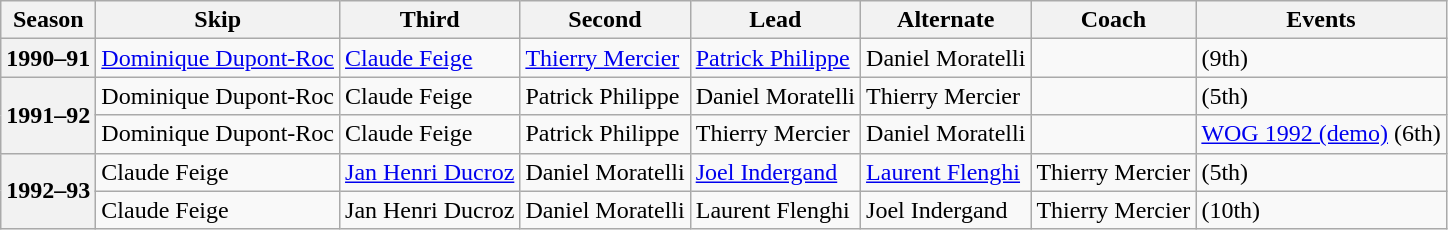<table class="wikitable">
<tr>
<th scope="col">Season</th>
<th scope="col">Skip</th>
<th scope="col">Third</th>
<th scope="col">Second</th>
<th scope="col">Lead</th>
<th scope="col">Alternate</th>
<th scope="col">Coach</th>
<th scope="col">Events</th>
</tr>
<tr>
<th scope="row">1990–91</th>
<td><a href='#'>Dominique Dupont-Roc</a></td>
<td><a href='#'>Claude Feige</a></td>
<td><a href='#'>Thierry Mercier</a></td>
<td><a href='#'>Patrick Philippe</a></td>
<td>Daniel Moratelli</td>
<td></td>
<td> (9th)</td>
</tr>
<tr>
<th scope="row" rowspan=2>1991–92</th>
<td>Dominique Dupont-Roc</td>
<td>Claude Feige</td>
<td>Patrick Philippe</td>
<td>Daniel Moratelli</td>
<td>Thierry Mercier</td>
<td></td>
<td> (5th)</td>
</tr>
<tr>
<td>Dominique Dupont-Roc</td>
<td>Claude Feige</td>
<td>Patrick Philippe</td>
<td>Thierry Mercier</td>
<td>Daniel Moratelli</td>
<td></td>
<td><a href='#'>WOG 1992 (demo)</a> (6th)</td>
</tr>
<tr>
<th scope="row" rowspan=2>1992–93</th>
<td>Claude Feige</td>
<td><a href='#'>Jan Henri Ducroz</a></td>
<td>Daniel Moratelli</td>
<td><a href='#'>Joel Indergand</a></td>
<td><a href='#'>Laurent Flenghi</a></td>
<td>Thierry Mercier</td>
<td> (5th)</td>
</tr>
<tr>
<td>Claude Feige</td>
<td>Jan Henri Ducroz</td>
<td>Daniel Moratelli</td>
<td>Laurent Flenghi</td>
<td>Joel Indergand</td>
<td>Thierry Mercier</td>
<td> (10th)</td>
</tr>
</table>
